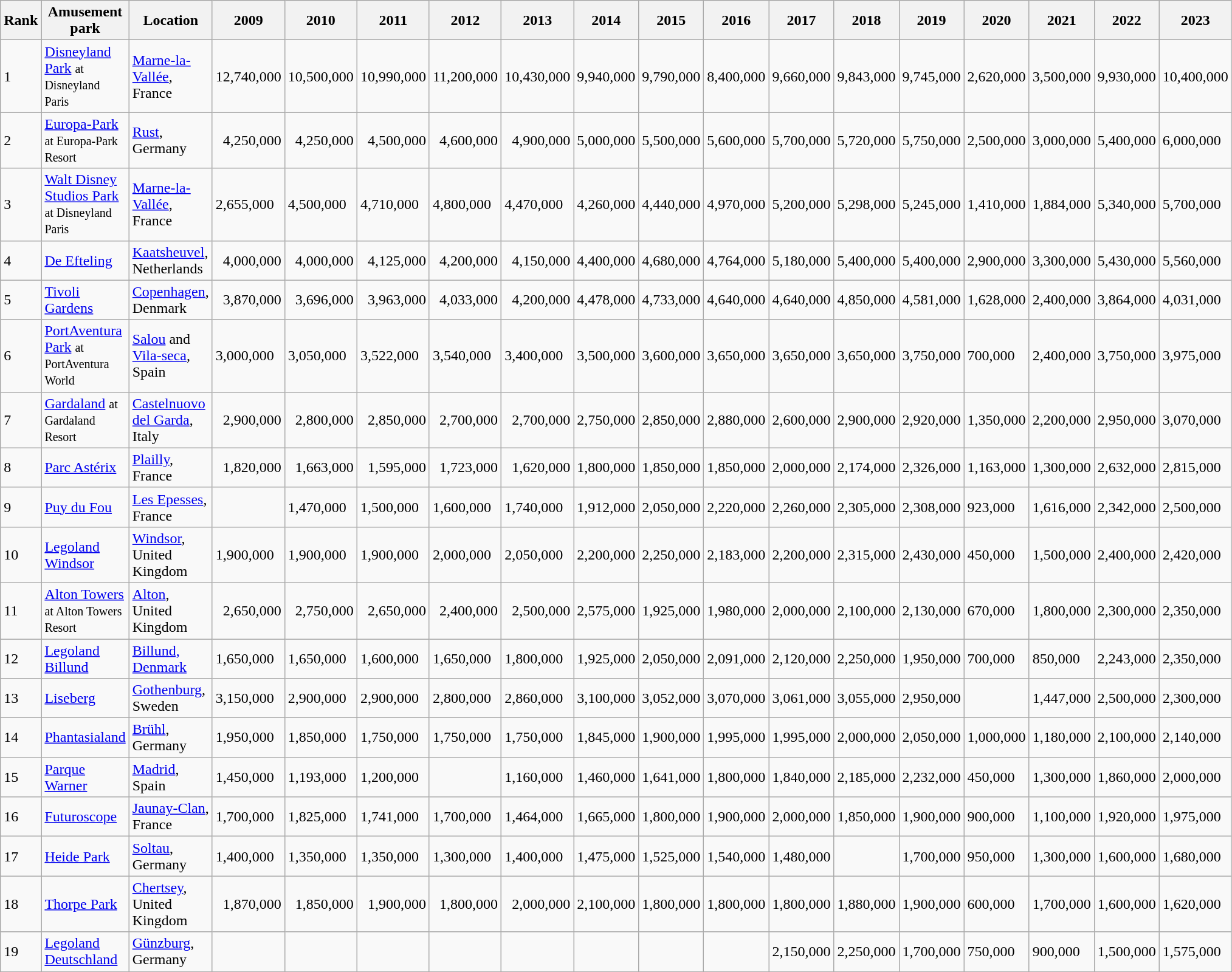<table class="wikitable sortable">
<tr>
<th>Rank</th>
<th>Amusement park</th>
<th>Location</th>
<th>2009</th>
<th>2010</th>
<th>2011</th>
<th>2012</th>
<th>2013</th>
<th>2014</th>
<th>2015</th>
<th>2016</th>
<th>2017</th>
<th>2018</th>
<th>2019</th>
<th>2020</th>
<th>2021</th>
<th>2022</th>
<th>2023</th>
</tr>
<tr>
<td>1</td>
<td><a href='#'>Disneyland Park</a> <small>at Disneyland Paris</small></td>
<td><a href='#'>Marne-la-Vallée</a>, France</td>
<td style="text-align:right">12,740,000</td>
<td style="text-align:right">10,500,000</td>
<td style="text-align:right">10,990,000</td>
<td style="text-align:right">11,200,000</td>
<td style="text-align:right">10,430,000</td>
<td style="text-align:right">9,940,000</td>
<td>9,790,000</td>
<td>8,400,000</td>
<td>9,660,000</td>
<td>9,843,000</td>
<td>9,745,000</td>
<td>2,620,000</td>
<td>3,500,000</td>
<td>9,930,000</td>
<td>10,400,000</td>
</tr>
<tr>
<td>2</td>
<td><a href='#'>Europa-Park</a> <small>at Europa-Park Resort</small></td>
<td><a href='#'>Rust</a>, Germany</td>
<td style="text-align:right">4,250,000</td>
<td style="text-align:right">4,250,000</td>
<td style="text-align:right">4,500,000</td>
<td style="text-align:right">4,600,000</td>
<td style="text-align:right">4,900,000</td>
<td style="text-align:right">5,000,000</td>
<td>5,500,000</td>
<td>5,600,000</td>
<td>5,700,000</td>
<td>5,720,000</td>
<td>5,750,000</td>
<td>2,500,000</td>
<td>3,000,000</td>
<td>5,400,000</td>
<td>6,000,000</td>
</tr>
<tr>
<td>3</td>
<td><a href='#'>Walt Disney Studios Park</a> <small>at Disneyland Paris</small></td>
<td><a href='#'>Marne-la-Vallée</a>, France</td>
<td>2,655,000</td>
<td>4,500,000</td>
<td>4,710,000</td>
<td>4,800,000</td>
<td>4,470,000</td>
<td>4,260,000</td>
<td>4,440,000</td>
<td>4,970,000</td>
<td>5,200,000</td>
<td>5,298,000</td>
<td>5,245,000</td>
<td>1,410,000</td>
<td>1,884,000</td>
<td>5,340,000</td>
<td>5,700,000</td>
</tr>
<tr>
<td>4</td>
<td><a href='#'>De Efteling</a></td>
<td><a href='#'>Kaatsheuvel</a>, Netherlands</td>
<td style="text-align:right">4,000,000</td>
<td style="text-align:right">4,000,000</td>
<td style="text-align:right">4,125,000</td>
<td style="text-align:right">4,200,000</td>
<td style="text-align:right">4,150,000</td>
<td style="text-align:right">4,400,000</td>
<td>4,680,000</td>
<td>4,764,000</td>
<td>5,180,000</td>
<td>5,400,000</td>
<td>5,400,000</td>
<td>2,900,000</td>
<td>3,300,000</td>
<td>5,430,000</td>
<td>5,560,000</td>
</tr>
<tr>
<td>5</td>
<td><a href='#'>Tivoli Gardens</a></td>
<td><a href='#'>Copenhagen</a>, Denmark</td>
<td style="text-align:right">3,870,000</td>
<td style="text-align:right">3,696,000</td>
<td style="text-align:right">3,963,000</td>
<td style="text-align:right">4,033,000</td>
<td style="text-align:right">4,200,000</td>
<td style="text-align:right">4,478,000</td>
<td>4,733,000</td>
<td>4,640,000</td>
<td>4,640,000</td>
<td>4,850,000</td>
<td>4,581,000</td>
<td>1,628,000</td>
<td>2,400,000</td>
<td>3,864,000</td>
<td>4,031,000</td>
</tr>
<tr>
<td>6</td>
<td><a href='#'>PortAventura Park</a> <small>at PortAventura World</small></td>
<td><a href='#'>Salou</a> and <a href='#'>Vila-seca</a>, Spain</td>
<td>3,000,000</td>
<td>3,050,000</td>
<td>3,522,000</td>
<td>3,540,000</td>
<td>3,400,000</td>
<td>3,500,000</td>
<td>3,600,000</td>
<td>3,650,000</td>
<td>3,650,000</td>
<td>3,650,000</td>
<td>3,750,000</td>
<td>700,000</td>
<td>2,400,000</td>
<td>3,750,000</td>
<td>3,975,000</td>
</tr>
<tr>
<td>7</td>
<td><a href='#'>Gardaland</a> <small>at Gardaland Resort</small></td>
<td><a href='#'>Castelnuovo del Garda</a>, Italy</td>
<td style="text-align:right">2,900,000</td>
<td style="text-align:right">2,800,000</td>
<td style="text-align:right">2,850,000</td>
<td style="text-align:right">2,700,000</td>
<td style="text-align:right">2,700,000</td>
<td style="text-align:right">2,750,000</td>
<td>2,850,000</td>
<td>2,880,000</td>
<td>2,600,000</td>
<td>2,900,000</td>
<td>2,920,000</td>
<td>1,350,000</td>
<td>2,200,000</td>
<td>2,950,000</td>
<td>3,070,000</td>
</tr>
<tr>
<td>8</td>
<td><a href='#'>Parc Astérix</a></td>
<td><a href='#'>Plailly</a>, France</td>
<td style="text-align:right">1,820,000</td>
<td style="text-align:right">1,663,000</td>
<td style="text-align:right">1,595,000</td>
<td style="text-align:right">1,723,000</td>
<td style="text-align:right">1,620,000</td>
<td style="text-align:right">1,800,000</td>
<td>1,850,000</td>
<td>1,850,000</td>
<td>2,000,000</td>
<td>2,174,000</td>
<td>2,326,000</td>
<td>1,163,000</td>
<td>1,300,000</td>
<td>2,632,000</td>
<td>2,815,000</td>
</tr>
<tr>
<td>9</td>
<td><a href='#'>Puy du Fou</a></td>
<td><a href='#'>Les Epesses</a>, France</td>
<td></td>
<td>1,470,000</td>
<td>1,500,000</td>
<td>1,600,000</td>
<td>1,740,000</td>
<td>1,912,000</td>
<td>2,050,000</td>
<td>2,220,000</td>
<td>2,260,000</td>
<td>2,305,000</td>
<td>2,308,000</td>
<td>923,000</td>
<td>1,616,000</td>
<td>2,342,000</td>
<td>2,500,000</td>
</tr>
<tr>
<td>10</td>
<td><a href='#'>Legoland Windsor</a></td>
<td><a href='#'>Windsor</a>, United Kingdom</td>
<td>1,900,000</td>
<td>1,900,000</td>
<td>1,900,000</td>
<td>2,000,000</td>
<td>2,050,000</td>
<td>2,200,000</td>
<td>2,250,000</td>
<td>2,183,000</td>
<td>2,200,000</td>
<td>2,315,000</td>
<td>2,430,000</td>
<td>450,000</td>
<td>1,500,000</td>
<td>2,400,000</td>
<td>2,420,000</td>
</tr>
<tr>
<td>11</td>
<td><a href='#'>Alton Towers</a> <small>at Alton Towers Resort</small></td>
<td><a href='#'>Alton</a>, United Kingdom</td>
<td style="text-align:right">2,650,000</td>
<td style="text-align:right">2,750,000</td>
<td style="text-align:right">2,650,000</td>
<td style="text-align:right">2,400,000</td>
<td style="text-align:right">2,500,000</td>
<td style="text-align:right">2,575,000</td>
<td>1,925,000</td>
<td>1,980,000</td>
<td>2,000,000</td>
<td>2,100,000</td>
<td>2,130,000</td>
<td>670,000</td>
<td>1,800,000</td>
<td>2,300,000</td>
<td>2,350,000</td>
</tr>
<tr>
<td>12</td>
<td><a href='#'>Legoland Billund</a></td>
<td><a href='#'>Billund, Denmark</a></td>
<td>1,650,000</td>
<td>1,650,000</td>
<td>1,600,000</td>
<td>1,650,000</td>
<td>1,800,000</td>
<td>1,925,000</td>
<td>2,050,000</td>
<td>2,091,000</td>
<td>2,120,000</td>
<td>2,250,000</td>
<td>1,950,000</td>
<td>700,000</td>
<td>850,000</td>
<td>2,243,000</td>
<td>2,350,000</td>
</tr>
<tr>
<td>13</td>
<td><a href='#'>Liseberg</a></td>
<td><a href='#'>Gothenburg</a>, Sweden</td>
<td>3,150,000</td>
<td>2,900,000</td>
<td>2,900,000</td>
<td>2,800,000</td>
<td>2,860,000</td>
<td>3,100,000</td>
<td>3,052,000</td>
<td>3,070,000</td>
<td>3,061,000</td>
<td>3,055,000</td>
<td>2,950,000</td>
<td></td>
<td>1,447,000</td>
<td>2,500,000</td>
<td>2,300,000</td>
</tr>
<tr>
<td>14</td>
<td><a href='#'>Phantasialand</a></td>
<td><a href='#'>Brühl</a>, Germany</td>
<td>1,950,000</td>
<td>1,850,000</td>
<td>1,750,000</td>
<td>1,750,000</td>
<td>1,750,000</td>
<td>1,845,000</td>
<td>1,900,000</td>
<td>1,995,000</td>
<td>1,995,000</td>
<td>2,000,000</td>
<td>2,050,000</td>
<td>1,000,000</td>
<td>1,180,000</td>
<td>2,100,000</td>
<td>2,140,000</td>
</tr>
<tr>
<td>15</td>
<td><a href='#'>Parque Warner</a></td>
<td><a href='#'>Madrid</a>, Spain</td>
<td>1,450,000</td>
<td>1,193,000</td>
<td>1,200,000</td>
<td></td>
<td>1,160,000</td>
<td>1,460,000</td>
<td>1,641,000</td>
<td>1,800,000</td>
<td>1,840,000</td>
<td>2,185,000</td>
<td>2,232,000</td>
<td>450,000</td>
<td>1,300,000</td>
<td>1,860,000</td>
<td>2,000,000</td>
</tr>
<tr>
<td>16</td>
<td><a href='#'>Futuroscope</a></td>
<td><a href='#'>Jaunay-Clan</a>, France</td>
<td>1,700,000</td>
<td>1,825,000</td>
<td>1,741,000</td>
<td>1,700,000</td>
<td>1,464,000</td>
<td>1,665,000</td>
<td>1,800,000</td>
<td>1,900,000</td>
<td>2,000,000</td>
<td>1,850,000</td>
<td>1,900,000</td>
<td>900,000</td>
<td>1,100,000</td>
<td>1,920,000</td>
<td>1,975,000</td>
</tr>
<tr>
<td>17</td>
<td><a href='#'>Heide Park</a></td>
<td><a href='#'>Soltau</a>, Germany</td>
<td>1,400,000</td>
<td>1,350,000</td>
<td>1,350,000</td>
<td>1,300,000</td>
<td>1,400,000</td>
<td>1,475,000</td>
<td>1,525,000</td>
<td>1,540,000</td>
<td>1,480,000</td>
<td></td>
<td>1,700,000</td>
<td>950,000</td>
<td>1,300,000</td>
<td>1,600,000</td>
<td>1,680,000</td>
</tr>
<tr>
<td>18</td>
<td><a href='#'>Thorpe Park</a></td>
<td><a href='#'>Chertsey</a>, United Kingdom</td>
<td style="text-align:right">1,870,000</td>
<td style="text-align:right">1,850,000</td>
<td style="text-align:right">1,900,000</td>
<td style="text-align:right">1,800,000</td>
<td style="text-align:right">2,000,000</td>
<td style="text-align:right">2,100,000</td>
<td>1,800,000</td>
<td>1,800,000</td>
<td>1,800,000</td>
<td>1,880,000</td>
<td>1,900,000</td>
<td>600,000</td>
<td>1,700,000</td>
<td>1,600,000</td>
<td>1,620,000</td>
</tr>
<tr>
<td>19</td>
<td><a href='#'>Legoland Deutschland</a></td>
<td><a href='#'>Günzburg</a>, Germany</td>
<td></td>
<td></td>
<td></td>
<td></td>
<td></td>
<td></td>
<td></td>
<td></td>
<td>2,150,000</td>
<td>2,250,000</td>
<td>1,700,000</td>
<td>750,000</td>
<td>900,000</td>
<td>1,500,000</td>
<td>1,575,000</td>
</tr>
<tr>
</tr>
</table>
